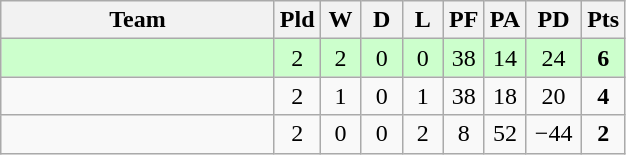<table class="wikitable" style="text-align:center;">
<tr>
<th width=175>Team</th>
<th width=20 abbr="Played">Pld</th>
<th width=20 abbr="Won">W</th>
<th width=20 abbr="Drawn">D</th>
<th width=20 abbr="Lost">L</th>
<th width=20 abbr="Points for">PF</th>
<th width=20 abbr="Points against">PA</th>
<th width=30 abbr="Points difference">PD</th>
<th width=20 abbr="Points">Pts</th>
</tr>
<tr bgcolor=ccffcc>
<td align=left></td>
<td>2</td>
<td>2</td>
<td>0</td>
<td>0</td>
<td>38</td>
<td>14</td>
<td>24</td>
<td><strong> 6 </strong></td>
</tr>
<tr>
<td align=left></td>
<td>2</td>
<td>1</td>
<td>0</td>
<td>1</td>
<td>38</td>
<td>18</td>
<td>20</td>
<td><strong> 4 </strong></td>
</tr>
<tr>
<td align=left></td>
<td>2</td>
<td>0</td>
<td>0</td>
<td>2</td>
<td>8</td>
<td>52</td>
<td>−44</td>
<td><strong> 2 </strong></td>
</tr>
</table>
